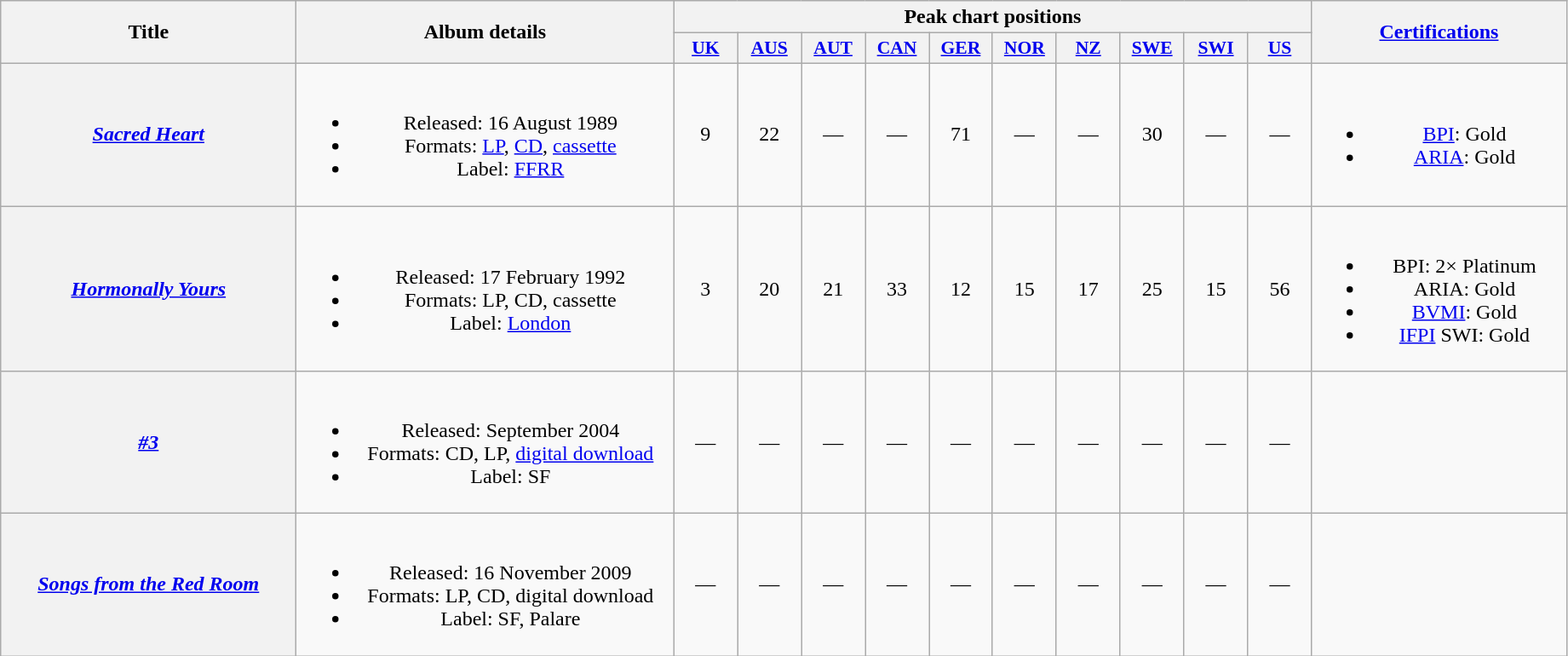<table class="wikitable plainrowheaders" style="text-align:center;">
<tr>
<th scope="col" rowspan="2" style="width:14em;">Title</th>
<th scope="col" rowspan="2" style="width:18em;">Album details</th>
<th scope="col" colspan="10">Peak chart positions</th>
<th scope="col" rowspan="2" style="width:12em;"><a href='#'>Certifications</a></th>
</tr>
<tr>
<th scope="col" style="width:3em;font-size:90%;"><a href='#'>UK</a><br></th>
<th scope="col" style="width:3em;font-size:90%;"><a href='#'>AUS</a><br></th>
<th scope="col" style="width:3em;font-size:90%;"><a href='#'>AUT</a><br></th>
<th scope="col" style="width:3em;font-size:90%;"><a href='#'>CAN</a><br></th>
<th scope="col" style="width:3em;font-size:90%;"><a href='#'>GER</a><br></th>
<th scope="col" style="width:3em;font-size:90%;"><a href='#'>NOR</a><br></th>
<th scope="col" style="width:3em;font-size:90%;"><a href='#'>NZ</a><br></th>
<th scope="col" style="width:3em;font-size:90%;"><a href='#'>SWE</a><br></th>
<th scope="col" style="width:3em;font-size:90%;"><a href='#'>SWI</a><br></th>
<th scope="col" style="width:3em;font-size:90%;"><a href='#'>US</a><br></th>
</tr>
<tr>
<th scope="row"><em><a href='#'>Sacred Heart</a></em></th>
<td><br><ul><li>Released: 16 August 1989</li><li>Formats: <a href='#'>LP</a>, <a href='#'>CD</a>, <a href='#'>cassette</a></li><li>Label: <a href='#'>FFRR</a></li></ul></td>
<td>9</td>
<td>22</td>
<td>—</td>
<td>—</td>
<td>71</td>
<td>—</td>
<td>—</td>
<td>30</td>
<td>—</td>
<td>—</td>
<td><br><ul><li><a href='#'>BPI</a>: Gold</li><li><a href='#'>ARIA</a>: Gold</li></ul></td>
</tr>
<tr>
<th scope="row"><em><a href='#'>Hormonally Yours</a></em></th>
<td><br><ul><li>Released: 17 February 1992</li><li>Formats: LP, CD, cassette</li><li>Label: <a href='#'>London</a></li></ul></td>
<td>3</td>
<td>20</td>
<td>21</td>
<td>33</td>
<td>12</td>
<td>15</td>
<td>17</td>
<td>25</td>
<td>15</td>
<td>56</td>
<td><br><ul><li>BPI: 2× Platinum</li><li>ARIA: Gold</li><li><a href='#'>BVMI</a>: Gold</li><li><a href='#'>IFPI</a> SWI: Gold</li></ul></td>
</tr>
<tr>
<th scope="row"><em><a href='#'>#3</a></em></th>
<td><br><ul><li>Released: September 2004</li><li>Formats: CD, LP, <a href='#'>digital download</a></li><li>Label: SF</li></ul></td>
<td>—</td>
<td>—</td>
<td>—</td>
<td>—</td>
<td>—</td>
<td>—</td>
<td>—</td>
<td>—</td>
<td>—</td>
<td>—</td>
<td></td>
</tr>
<tr>
<th scope="row"><em><a href='#'>Songs from the Red Room</a></em></th>
<td><br><ul><li>Released: 16 November 2009</li><li>Formats: LP, CD, digital download</li><li>Label: SF, Palare</li></ul></td>
<td>—</td>
<td>—</td>
<td>—</td>
<td>—</td>
<td>—</td>
<td>—</td>
<td>—</td>
<td>—</td>
<td>—</td>
<td>—</td>
<td></td>
</tr>
</table>
